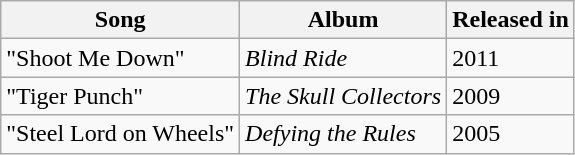<table class="wikitable">
<tr>
<th>Song</th>
<th>Album</th>
<th>Released in</th>
</tr>
<tr>
<td>"Shoot Me Down"</td>
<td><em>Blind Ride</em></td>
<td>2011</td>
</tr>
<tr>
<td>"Tiger Punch"</td>
<td><em>The Skull Collectors</em></td>
<td>2009</td>
</tr>
<tr>
<td>"Steel Lord on Wheels"</td>
<td><em>Defying the Rules</em></td>
<td>2005</td>
</tr>
</table>
